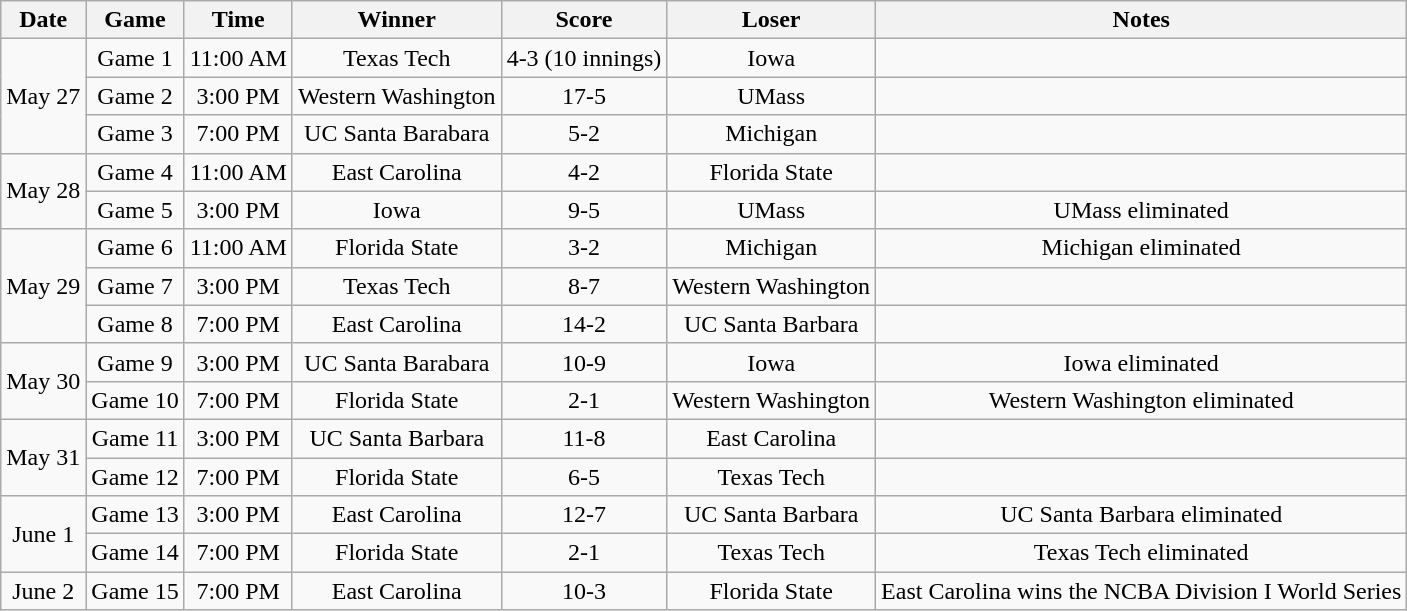<table class="wikitable">
<tr align="center">
<th>Date</th>
<th>Game</th>
<th>Time</th>
<th>Winner</th>
<th>Score</th>
<th>Loser</th>
<th>Notes</th>
</tr>
<tr align="center">
<td rowspan=3>May 27</td>
<td>Game 1</td>
<td>11:00 AM</td>
<td>Texas Tech</td>
<td>4-3 (10 innings)</td>
<td>Iowa</td>
<td></td>
</tr>
<tr align="center">
<td>Game 2</td>
<td>3:00 PM</td>
<td>Western Washington</td>
<td>17-5</td>
<td>UMass</td>
<td></td>
</tr>
<tr align="center">
<td>Game 3</td>
<td>7:00 PM</td>
<td>UC Santa Barabara</td>
<td>5-2</td>
<td>Michigan</td>
<td></td>
</tr>
<tr align="center">
<td rowspan=2>May 28</td>
<td>Game 4</td>
<td>11:00 AM</td>
<td>East Carolina</td>
<td>4-2</td>
<td>Florida State</td>
<td></td>
</tr>
<tr align="center">
<td>Game 5</td>
<td>3:00 PM</td>
<td>Iowa</td>
<td>9-5</td>
<td>UMass</td>
<td>UMass eliminated</td>
</tr>
<tr align="center">
<td rowspan=3>May 29</td>
<td>Game 6</td>
<td>11:00 AM</td>
<td>Florida State</td>
<td>3-2</td>
<td>Michigan</td>
<td>Michigan eliminated</td>
</tr>
<tr align="center">
<td>Game 7</td>
<td>3:00 PM</td>
<td>Texas Tech</td>
<td>8-7</td>
<td>Western Washington</td>
<td></td>
</tr>
<tr align="center">
<td>Game 8</td>
<td>7:00 PM</td>
<td>East Carolina</td>
<td>14-2</td>
<td>UC Santa Barbara</td>
<td></td>
</tr>
<tr align="center">
<td rowspan=2>May 30</td>
<td>Game 9</td>
<td>3:00 PM</td>
<td>UC Santa Barabara</td>
<td>10-9</td>
<td>Iowa</td>
<td>Iowa eliminated</td>
</tr>
<tr align="center">
<td>Game 10</td>
<td>7:00 PM</td>
<td>Florida State</td>
<td>2-1</td>
<td>Western Washington</td>
<td>Western Washington eliminated</td>
</tr>
<tr align="center">
<td rowspan=2>May 31</td>
<td>Game 11</td>
<td>3:00 PM</td>
<td>UC Santa Barbara</td>
<td>11-8</td>
<td>East Carolina</td>
<td></td>
</tr>
<tr align="center">
<td>Game 12</td>
<td>7:00 PM</td>
<td>Florida State</td>
<td>6-5</td>
<td>Texas Tech</td>
<td></td>
</tr>
<tr align="center">
<td rowspan=2>June 1</td>
<td>Game 13</td>
<td>3:00 PM</td>
<td>East Carolina</td>
<td>12-7</td>
<td>UC Santa Barbara</td>
<td>UC Santa Barbara eliminated</td>
</tr>
<tr align="center">
<td>Game 14</td>
<td>7:00 PM</td>
<td>Florida State</td>
<td>2-1</td>
<td>Texas Tech</td>
<td>Texas Tech eliminated</td>
</tr>
<tr align="center">
<td>June 2</td>
<td>Game 15</td>
<td>7:00 PM</td>
<td>East Carolina</td>
<td>10-3</td>
<td>Florida State</td>
<td>East Carolina wins the NCBA Division I World Series</td>
</tr>
</table>
